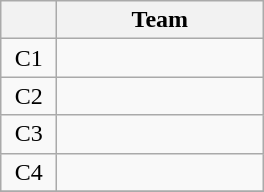<table class="wikitable" style="display:inline-table;">
<tr>
<th width=30></th>
<th width=130>Team</th>
</tr>
<tr>
<td align=center>C1</td>
<td></td>
</tr>
<tr>
<td align=center>C2</td>
<td></td>
</tr>
<tr>
<td align=center>C3</td>
<td></td>
</tr>
<tr>
<td align=center>C4</td>
<td></td>
</tr>
<tr>
</tr>
</table>
